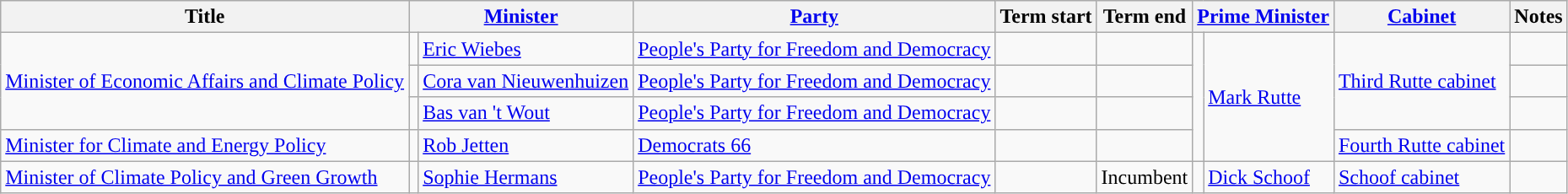<table class="wikitable sortable">
<tr>
<th>Title</th>
<th colspan=2><a href='#'>Minister</a></th>
<th><a href='#'>Party</a></th>
<th>Term start</th>
<th>Term end</th>
<th colspan=2><a href='#'>Prime Minister</a></th>
<th><a href='#'>Cabinet</a></th>
<th class="unsortable">Notes</th>
</tr>
<tr>
<td rowspan=3><a href='#'>Minister of Economic Affairs and Climate Policy</a></td>
<td style="color:inherit;background:"></td>
<td><a href='#'>Eric Wiebes</a></td>
<td><a href='#'>People's Party for Freedom and Democracy</a></td>
<td></td>
<td></td>
<td rowspan=4 bgcolor=></td>
<td rowspan=4><a href='#'>Mark Rutte</a></td>
<td rowspan=3><a href='#'>Third Rutte cabinet</a></td>
<td></td>
</tr>
<tr>
<td style="color:inherit;background:"></td>
<td><a href='#'>Cora van Nieuwenhuizen</a></td>
<td><a href='#'>People's Party for Freedom and Democracy</a></td>
<td></td>
<td></td>
<td></td>
</tr>
<tr>
<td style="color:inherit;background:"></td>
<td><a href='#'>Bas van 't Wout</a></td>
<td><a href='#'>People's Party for Freedom and Democracy</a></td>
<td></td>
<td></td>
<td></td>
</tr>
<tr>
<td><a href='#'>Minister for Climate and Energy Policy</a></td>
<td style="color:inherit;background:"></td>
<td><a href='#'>Rob Jetten</a></td>
<td><a href='#'>Democrats 66</a></td>
<td></td>
<td></td>
<td><a href='#'>Fourth Rutte cabinet</a></td>
<td></td>
</tr>
<tr>
<td><a href='#'>Minister of Climate Policy and Green Growth</a></td>
<td style="color:inherit;background:"></td>
<td><a href='#'>Sophie Hermans</a></td>
<td><a href='#'>People's Party for Freedom and Democracy</a></td>
<td></td>
<td>Incumbent</td>
<td style="color:inherit;background:"></td>
<td><a href='#'>Dick Schoof</a></td>
<td><a href='#'>Schoof cabinet</a></td>
<td></td>
</tr>
</table>
